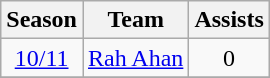<table class="wikitable" style="text-align: center;">
<tr>
<th>Season</th>
<th>Team</th>
<th>Assists</th>
</tr>
<tr>
<td><a href='#'>10/11</a></td>
<td align="left"><a href='#'>Rah Ahan</a></td>
<td>0</td>
</tr>
<tr>
</tr>
</table>
